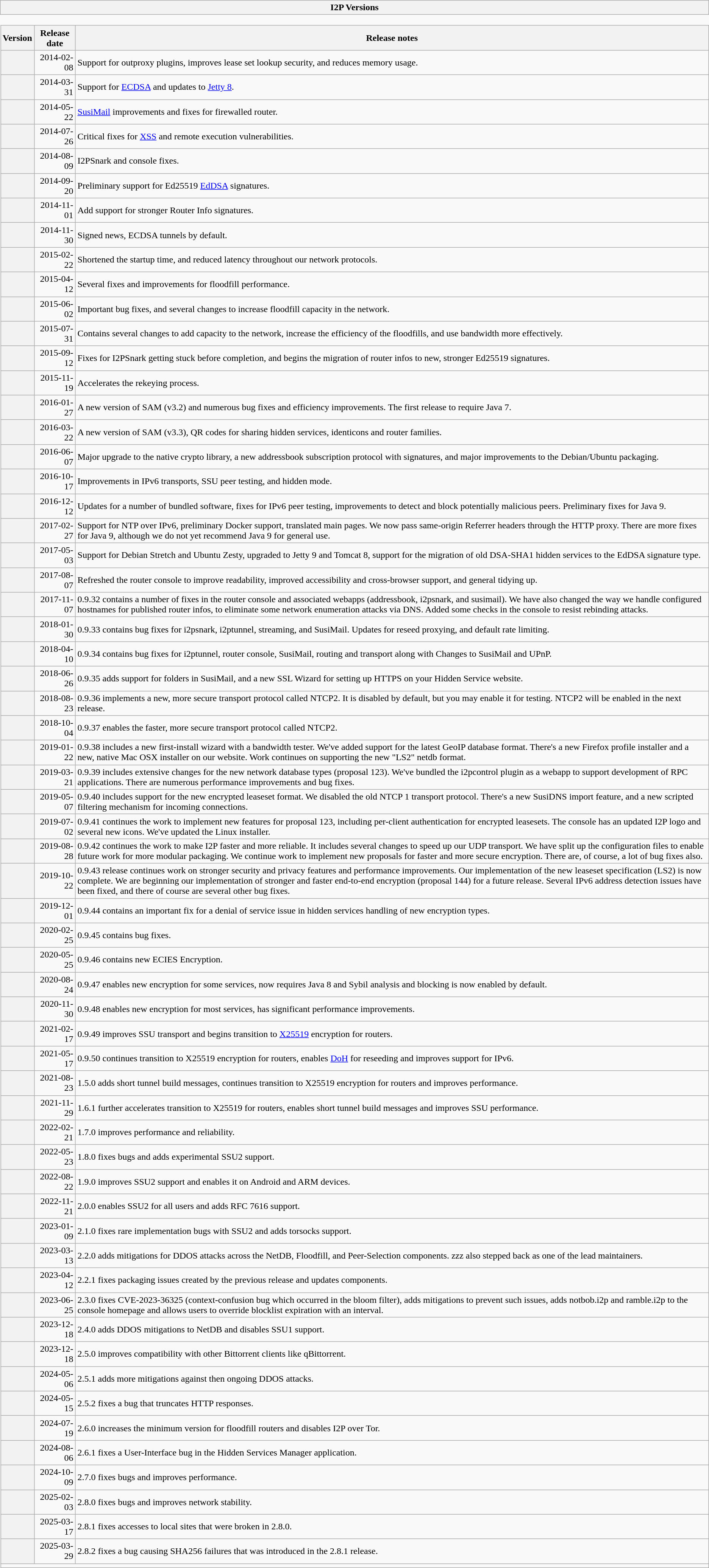<table class="wikitable collapsible collapsed" style="border:none">
<tr>
<th scope="col">I2P Versions</th>
</tr>
<tr>
<td style="padding:0;border:none"><br><table class="wikitable sortable" style="margin-bottom:0;margin:0;width:100%;">
<tr>
<th>Version</th>
<th data-sort-type="isoDate">Release date</th>
<th>Release notes<br></th>
</tr>
<tr>
<th></th>
<td style="text-align:right;">2014-02-08</td>
<td style="border-left:0;">Support for outproxy plugins, improves lease set lookup security, and reduces memory usage.</td>
</tr>
<tr>
<th></th>
<td style="text-align:right;">2014-03-31</td>
<td style="border-left:0;">Support for <a href='#'>ECDSA</a> and updates to <a href='#'>Jetty 8</a>.</td>
</tr>
<tr>
<th></th>
<td style="text-align:right;">2014-05-22</td>
<td style="border-left:0;"><a href='#'>SusiMail</a> improvements and fixes for firewalled router.</td>
</tr>
<tr>
<th></th>
<td style="text-align:right;">2014-07-26</td>
<td style="border-left:0;">Critical fixes for <a href='#'>XSS</a> and remote execution vulnerabilities.</td>
</tr>
<tr>
<th></th>
<td style="text-align:right;">2014-08-09</td>
<td style="border-left:0;">I2PSnark and console fixes.</td>
</tr>
<tr>
<th></th>
<td style="text-align:right;">2014-09-20</td>
<td style="border-left:0;">Preliminary support for Ed25519 <a href='#'>EdDSA</a> signatures.</td>
</tr>
<tr>
<th></th>
<td style="text-align:right;">2014-11-01</td>
<td style="border-left:0;">Add support for stronger Router Info signatures.</td>
</tr>
<tr>
<th></th>
<td style="text-align:right;">2014-11-30</td>
<td style="border-left:0;">Signed news, ECDSA tunnels by default.</td>
</tr>
<tr>
<th></th>
<td style="text-align:right;">2015-02-22</td>
<td style="border-left:0;">Shortened the startup time, and reduced latency throughout our network protocols.</td>
</tr>
<tr>
<th></th>
<td style="text-align:right;">2015-04-12</td>
<td style="border-left:0;">Several fixes and improvements for floodfill performance.</td>
</tr>
<tr>
<th></th>
<td style="text-align:right;">2015-06-02</td>
<td style="border-left:0;">Important bug fixes, and several changes to increase floodfill capacity in the network.</td>
</tr>
<tr>
<th></th>
<td style="text-align:right;">2015-07-31</td>
<td style="border-left:0;">Contains several changes to add capacity to the network, increase the efficiency of the floodfills, and use bandwidth more effectively.</td>
</tr>
<tr>
<th></th>
<td style="text-align:right;">2015-09-12</td>
<td style="border-left:0;">Fixes for I2PSnark getting stuck before completion, and begins the migration of router infos to new, stronger Ed25519 signatures.</td>
</tr>
<tr>
<th></th>
<td style="text-align:right;">2015-11-19</td>
<td style="border-left:0;">Accelerates the rekeying process.</td>
</tr>
<tr>
<th></th>
<td style="text-align:right;">2016-01-27</td>
<td style="border-left:0;">A new version of SAM (v3.2) and numerous bug fixes and efficiency improvements. The first release to require Java 7.</td>
</tr>
<tr>
<th></th>
<td style="text-align:right;">2016-03-22</td>
<td style="border-left:0;">A new version of SAM (v3.3), QR codes for sharing hidden services, identicons and router families.</td>
</tr>
<tr>
<th></th>
<td style="text-align:right;">2016-06-07</td>
<td style="border-left:0;">Major upgrade to the native crypto library, a new addressbook subscription protocol with signatures, and major improvements to the Debian/Ubuntu packaging.</td>
</tr>
<tr>
<th></th>
<td style="text-align:right;">2016-10-17</td>
<td style="border-left:0;">Improvements in IPv6 transports, SSU peer testing, and hidden mode.</td>
</tr>
<tr>
<th></th>
<td style="text-align:right;">2016-12-12</td>
<td style="border-left:0;">Updates for a number of bundled software, fixes for IPv6 peer testing, improvements to detect and block potentially malicious peers. Preliminary fixes for Java 9.</td>
</tr>
<tr>
<th></th>
<td style="text-align:right;">2017-02-27</td>
<td style="border-left:0;">Support for NTP over IPv6, preliminary Docker support, translated main pages. We now pass same-origin Referrer headers through the HTTP proxy. There are more fixes for Java 9, although we do not yet recommend Java 9 for general use.</td>
</tr>
<tr>
<th></th>
<td style="text-align:right;">2017-05-03</td>
<td style="border-left:0;">Support for Debian Stretch and Ubuntu Zesty, upgraded to Jetty 9 and Tomcat 8, support for the migration of old DSA-SHA1 hidden services to the EdDSA signature type.</td>
</tr>
<tr>
<th></th>
<td style="text-align:right;">2017-08-07</td>
<td style="border-left:0;">Refreshed the router console to improve readability, improved accessibility and cross-browser support, and general tidying up.</td>
</tr>
<tr>
<th></th>
<td style="text-align:right;">2017-11-07</td>
<td style="border-left:0;">0.9.32 contains a number of fixes in the router console and associated webapps (addressbook, i2psnark, and susimail). We have also changed the way we handle configured hostnames for published router infos, to eliminate some network enumeration attacks via DNS. Added some checks in the console to resist rebinding attacks.</td>
</tr>
<tr>
<th></th>
<td style="text-align:right;">2018-01-30</td>
<td style="border-left:0;">0.9.33 contains bug fixes for i2psnark, i2ptunnel, streaming, and SusiMail. Updates for reseed proxying, and default rate limiting.</td>
</tr>
<tr>
<th></th>
<td style="text-align:right;">2018-04-10</td>
<td style="border-left:0;">0.9.34 contains bug fixes for i2ptunnel, router console, SusiMail, routing and transport along with Changes to SusiMail and UPnP.</td>
</tr>
<tr>
<th></th>
<td style="text-align:right;">2018-06-26</td>
<td style="border-left:0;">0.9.35 adds support for folders in SusiMail, and a new SSL Wizard for setting up HTTPS on your Hidden Service website.</td>
</tr>
<tr>
<th></th>
<td style="text-align:right;">2018-08-23</td>
<td style="border-left:0;">0.9.36 implements a new, more secure transport protocol called NTCP2. It is disabled by default, but you may enable it for testing. NTCP2 will be enabled in the next release.</td>
</tr>
<tr>
<th></th>
<td style="text-align:right;">2018-10-04</td>
<td style="border-left:0;">0.9.37 enables the faster, more secure transport protocol called NTCP2.</td>
</tr>
<tr>
<th></th>
<td style="text-align:right;">2019-01-22</td>
<td style="border-left:0;">0.9.38 includes a new first-install wizard with a bandwidth tester. We've added support for the latest GeoIP database format. There's a new Firefox profile installer and a new, native Mac OSX installer on our website. Work continues on supporting the new "LS2" netdb format.</td>
</tr>
<tr>
<th></th>
<td style="text-align:right;">2019-03-21</td>
<td style="border-left:0;">0.9.39 includes extensive changes for the new network database types (proposal 123). We've bundled the i2pcontrol plugin as a webapp to support development of RPC applications. There are numerous performance improvements and bug fixes.</td>
</tr>
<tr>
<th></th>
<td style="text-align:right;">2019-05-07</td>
<td style="border-left:0;">0.9.40 includes support for the new encrypted leaseset format. We disabled the old NTCP 1 transport protocol. There's a new SusiDNS import feature, and a new scripted filtering mechanism for incoming connections.</td>
</tr>
<tr>
<th></th>
<td style="text-align:right;">2019-07-02</td>
<td style="border-left:0;">0.9.41 continues the work to implement new features for proposal 123, including per-client authentication for encrypted leasesets. The console has an updated I2P logo and several new icons. We've updated the Linux installer.</td>
</tr>
<tr>
<th></th>
<td style="text-align:right;">2019-08-28</td>
<td style="border-left:0;">0.9.42 continues the work to make I2P faster and more reliable. It includes several changes to speed up our UDP transport. We have split up the configuration files to enable future work for more modular packaging. We continue work to implement new proposals for faster and more secure encryption. There are, of course, a lot of bug fixes also.</td>
</tr>
<tr>
<th></th>
<td style="text-align:right;">2019-10-22</td>
<td style="border-left:0;">0.9.43 release continues work on stronger security and privacy features and performance improvements. Our implementation of the new leaseset specification (LS2) is now complete. We are beginning our implementation of stronger and faster end-to-end encryption (proposal 144) for a future release. Several IPv6 address detection issues have been fixed, and there of course are several other bug fixes.</td>
</tr>
<tr>
<th></th>
<td style="text-align:right;">2019-12-01</td>
<td style="border-left:0;">0.9.44 contains an important fix for a denial of service issue in hidden services handling of new encryption types.</td>
</tr>
<tr>
<th></th>
<td style="text-align:right;">2020-02-25</td>
<td style="border-left:0;">0.9.45 contains bug fixes.</td>
</tr>
<tr>
<th></th>
<td style="text-align:right;">2020-05-25</td>
<td style="border-left:0;">0.9.46 contains new ECIES Encryption.</td>
</tr>
<tr>
<th></th>
<td style="text-align:right;">2020-08-24</td>
<td style="border-left:0;">0.9.47 enables new encryption for some services, now requires Java 8 and Sybil analysis and blocking is now enabled by default.</td>
</tr>
<tr>
<th></th>
<td style="text-align:right;">2020-11-30</td>
<td style="border-left:0;">0.9.48 enables new encryption for most services, has significant performance improvements.</td>
</tr>
<tr>
<th></th>
<td style="text-align:right;">2021-02-17</td>
<td style="border-left:0;">0.9.49 improves SSU transport and begins transition to <a href='#'>X25519</a> encryption for routers.</td>
</tr>
<tr>
<th></th>
<td style="text-align:right;">2021-05-17</td>
<td style="border-left:0;">0.9.50 continues transition to X25519 encryption for routers, enables <a href='#'>DoH</a> for reseeding and improves support for IPv6.</td>
</tr>
<tr>
<th></th>
<td style="text-align:right;">2021-08-23</td>
<td style="border-left:0;">1.5.0 adds short tunnel build messages, continues transition to X25519 encryption for routers and improves performance.</td>
</tr>
<tr>
<th></th>
<td style="text-align:right;">2021-11-29</td>
<td style="border-left:0;">1.6.1 further accelerates transition to X25519 for routers, enables short tunnel build messages and improves SSU performance.</td>
</tr>
<tr>
<th></th>
<td style="text-align:right;">2022-02-21</td>
<td style="border-left:0;">1.7.0 improves performance and reliability.</td>
</tr>
<tr>
<th></th>
<td style="text-align:right;">2022-05-23</td>
<td style="border-left:0;">1.8.0 fixes bugs and adds experimental SSU2 support.</td>
</tr>
<tr>
<th></th>
<td style="text-align:right;">2022-08-22</td>
<td style="border-left:0;">1.9.0 improves SSU2 support and enables it on Android and ARM devices.</td>
</tr>
<tr>
<th></th>
<td style="text-align:right;">2022-11-21</td>
<td style="border-left:0;">2.0.0 enables SSU2 for all users and adds RFC 7616 support.</td>
</tr>
<tr>
<th></th>
<td style="text-align:right;">2023-01-09</td>
<td style="border-left:0;">2.1.0 fixes rare implementation bugs with SSU2 and adds torsocks support.</td>
</tr>
<tr>
<th></th>
<td style="text-align:right;">2023-03-13</td>
<td style="border-left:0;">2.2.0 adds mitigations for DDOS attacks across the NetDB, Floodfill, and Peer-Selection components. zzz also stepped back as one of the lead maintainers.</td>
</tr>
<tr>
<th></th>
<td style="text-align:right;">2023-04-12</td>
<td style="border-left:0;">2.2.1 fixes packaging issues created by the previous release and updates components.</td>
</tr>
<tr>
<th></th>
<td style="text-align:right;">2023-06-25</td>
<td style="border-left:0;">2.3.0 fixes CVE-2023-36325 (context-confusion bug which occurred in the bloom filter), adds mitigations to prevent such issues, adds notbob.i2p and ramble.i2p to the console homepage and allows users to override blocklist expiration with an interval.</td>
</tr>
<tr>
<th></th>
<td style="text-align:right;">2023-12-18</td>
<td style="border-left:0;">2.4.0 adds DDOS mitigations to NetDB and disables SSU1 support.</td>
</tr>
<tr>
<th></th>
<td style="text-align:right;">2023-12-18</td>
<td style="border-left:0;">2.5.0 improves compatibility with other Bittorrent clients like qBittorrent.</td>
</tr>
<tr>
<th></th>
<td style="text-align:right;">2024-05-06</td>
<td style="border-left:0;">2.5.1 adds more mitigations against then ongoing DDOS attacks.</td>
</tr>
<tr>
<th></th>
<td style="text-align:right;">2024-05-15</td>
<td style="border-left:0;">2.5.2 fixes a bug that truncates HTTP responses.</td>
</tr>
<tr>
<th></th>
<td style="text-align:right;">2024-07-19</td>
<td style="border-left:0;">2.6.0 increases the minimum version for floodfill routers and disables I2P over Tor.</td>
</tr>
<tr>
<th></th>
<td style="text-align:right;">2024-08-06</td>
<td style="border-left:0;">2.6.1 fixes a User-Interface bug in the Hidden Services Manager application.</td>
</tr>
<tr>
<th></th>
<td style="text-align:right;">2024-10-09</td>
<td style="border-left:0;">2.7.0 fixes bugs and improves performance.</td>
</tr>
<tr>
<th></th>
<td style="text-align:right;">2025-02-03</td>
<td style="border-left:0;">2.8.0 fixes bugs and improves network stability.</td>
</tr>
<tr>
<th></th>
<td style="text-align:right;">2025-03-17</td>
<td style="border-left:0;">2.8.1 fixes accesses to local sites that were broken in 2.8.0.</td>
</tr>
<tr>
<th></th>
<td style="text-align:right;">2025-03-29</td>
<td style="border-left:0;">2.8.2 fixes a bug causing SHA256 failures that was introduced in the 2.8.1 release.</td>
</tr>
<tr>
<td colspan="3"></td>
</tr>
</table>
</td>
</tr>
</table>
